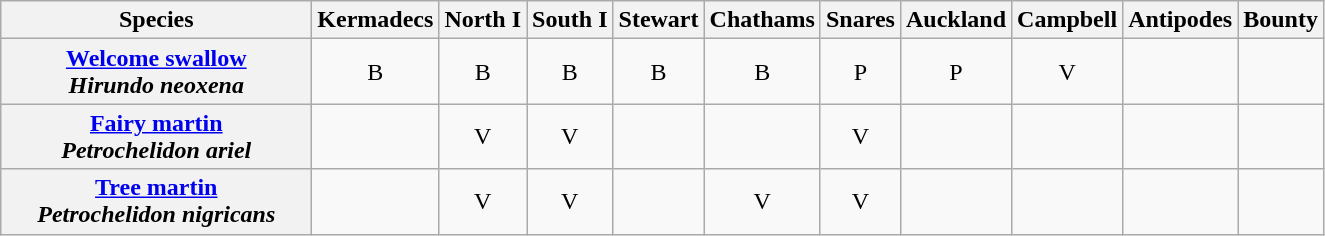<table class="wikitable" style="text-align:center">
<tr>
<th width="200">Species</th>
<th>Kermadecs</th>
<th>North I</th>
<th>South I</th>
<th>Stewart</th>
<th>Chathams</th>
<th>Snares</th>
<th>Auckland</th>
<th>Campbell</th>
<th>Antipodes</th>
<th>Bounty</th>
</tr>
<tr>
<th><a href='#'>Welcome swallow</a><br><em>Hirundo neoxena</em></th>
<td>B</td>
<td>B</td>
<td>B</td>
<td>B</td>
<td>B</td>
<td>P</td>
<td>P</td>
<td>V</td>
<td></td>
<td></td>
</tr>
<tr>
<th><a href='#'>Fairy martin</a><br><em>Petrochelidon ariel</em></th>
<td></td>
<td>V</td>
<td>V</td>
<td></td>
<td></td>
<td>V</td>
<td></td>
<td></td>
<td></td>
<td></td>
</tr>
<tr>
<th><a href='#'>Tree martin</a><br><em>Petrochelidon nigricans</em></th>
<td></td>
<td>V</td>
<td>V</td>
<td></td>
<td>V</td>
<td>V</td>
<td></td>
<td></td>
<td></td>
<td></td>
</tr>
</table>
